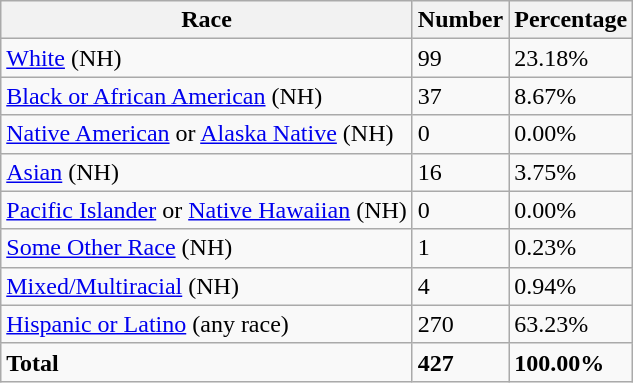<table class="wikitable">
<tr>
<th>Race</th>
<th>Number</th>
<th>Percentage</th>
</tr>
<tr>
<td><a href='#'>White</a> (NH)</td>
<td>99</td>
<td>23.18%</td>
</tr>
<tr>
<td><a href='#'>Black or African American</a> (NH)</td>
<td>37</td>
<td>8.67%</td>
</tr>
<tr>
<td><a href='#'>Native American</a> or <a href='#'>Alaska Native</a> (NH)</td>
<td>0</td>
<td>0.00%</td>
</tr>
<tr>
<td><a href='#'>Asian</a> (NH)</td>
<td>16</td>
<td>3.75%</td>
</tr>
<tr>
<td><a href='#'>Pacific Islander</a> or <a href='#'>Native Hawaiian</a> (NH)</td>
<td>0</td>
<td>0.00%</td>
</tr>
<tr>
<td><a href='#'>Some Other Race</a> (NH)</td>
<td>1</td>
<td>0.23%</td>
</tr>
<tr>
<td><a href='#'>Mixed/Multiracial</a> (NH)</td>
<td>4</td>
<td>0.94%</td>
</tr>
<tr>
<td><a href='#'>Hispanic or Latino</a> (any race)</td>
<td>270</td>
<td>63.23%</td>
</tr>
<tr>
<td><strong>Total</strong></td>
<td><strong>427</strong></td>
<td><strong>100.00%</strong></td>
</tr>
</table>
